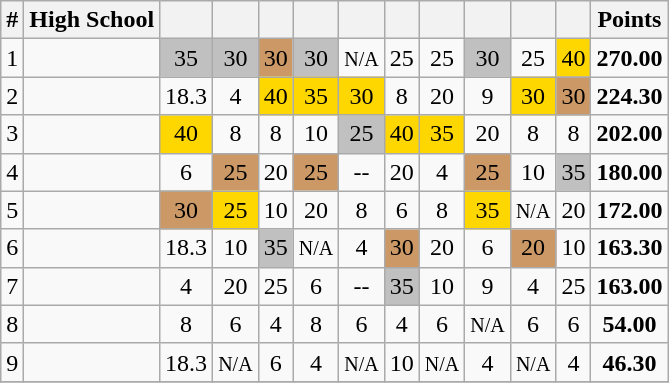<table class=wikitable style="text-align:center;">
<tr>
<th>#</th>
<th>High School</th>
<th></th>
<th></th>
<th></th>
<th></th>
<th></th>
<th></th>
<th></th>
<th></th>
<th></th>
<th></th>
<th>Points</th>
</tr>
<tr>
<td>1</td>
<td align=left><strong></strong></td>
<td bgcolor=silver>35</td>
<td bgcolor=silver>30</td>
<td bgcolor=CC9966>30</td>
<td bgcolor=silver>30</td>
<td><small>N/A</small></td>
<td>25</td>
<td>25</td>
<td bgcolor=silver>30</td>
<td>25</td>
<td bgcolor=gold>40</td>
<td><strong>270.00</strong></td>
</tr>
<tr>
<td>2</td>
<td align=left></td>
<td>18.3</td>
<td>4</td>
<td bgcolor=gold>40</td>
<td bgcolor=gold>35</td>
<td bgcolor=gold>30</td>
<td>8</td>
<td>20</td>
<td>9</td>
<td bgcolor=gold>30</td>
<td bgcolor=CC9966>30</td>
<td><strong>224.30</strong></td>
</tr>
<tr>
<td>3</td>
<td align=left></td>
<td bgcolor=gold>40</td>
<td>8</td>
<td>8</td>
<td>10</td>
<td bgcolor=silver>25</td>
<td bgcolor=gold>40</td>
<td bgcolor=gold>35</td>
<td>20</td>
<td>8</td>
<td>8</td>
<td><strong>202.00</strong></td>
</tr>
<tr>
<td>4</td>
<td align=left></td>
<td>6</td>
<td bgcolor=CC9966>25</td>
<td>20</td>
<td bgcolor=CC9966>25</td>
<td>--</td>
<td>20</td>
<td>4</td>
<td bgcolor=CC9966>25</td>
<td>10</td>
<td bgcolor=silver>35</td>
<td><strong>180.00</strong></td>
</tr>
<tr>
<td>5</td>
<td align=left></td>
<td bgcolor=CC9966>30</td>
<td bgcolor=gold>25</td>
<td>10</td>
<td>20</td>
<td>8</td>
<td>6</td>
<td>8</td>
<td bgcolor=gold>35</td>
<td><small>N/A</small></td>
<td>20</td>
<td><strong>172.00</strong></td>
</tr>
<tr>
<td>6</td>
<td align=left></td>
<td>18.3</td>
<td>10</td>
<td bgcolor=silver>35</td>
<td><small>N/A</small></td>
<td>4</td>
<td bgcolor=CC9966>30</td>
<td>20</td>
<td>6</td>
<td bgcolor=CC9966>20</td>
<td>10</td>
<td><strong>163.30</strong></td>
</tr>
<tr>
<td>7</td>
<td align=left></td>
<td>4</td>
<td>20</td>
<td>25</td>
<td>6</td>
<td>--</td>
<td bgcolor=silver>35</td>
<td>10</td>
<td>9</td>
<td>4</td>
<td>25</td>
<td><strong>163.00</strong></td>
</tr>
<tr>
<td>8</td>
<td align=left></td>
<td>8</td>
<td>6</td>
<td>4</td>
<td>8</td>
<td>6</td>
<td>4</td>
<td>6</td>
<td><small>N/A</small></td>
<td>6</td>
<td>6</td>
<td><strong>54.00</strong></td>
</tr>
<tr>
<td>9</td>
<td align=left></td>
<td>18.3</td>
<td><small>N/A</small></td>
<td>6</td>
<td>4</td>
<td><small>N/A</small></td>
<td>10</td>
<td><small>N/A</small></td>
<td>4</td>
<td><small>N/A</small></td>
<td>4</td>
<td><strong>46.30</strong></td>
</tr>
<tr>
</tr>
</table>
